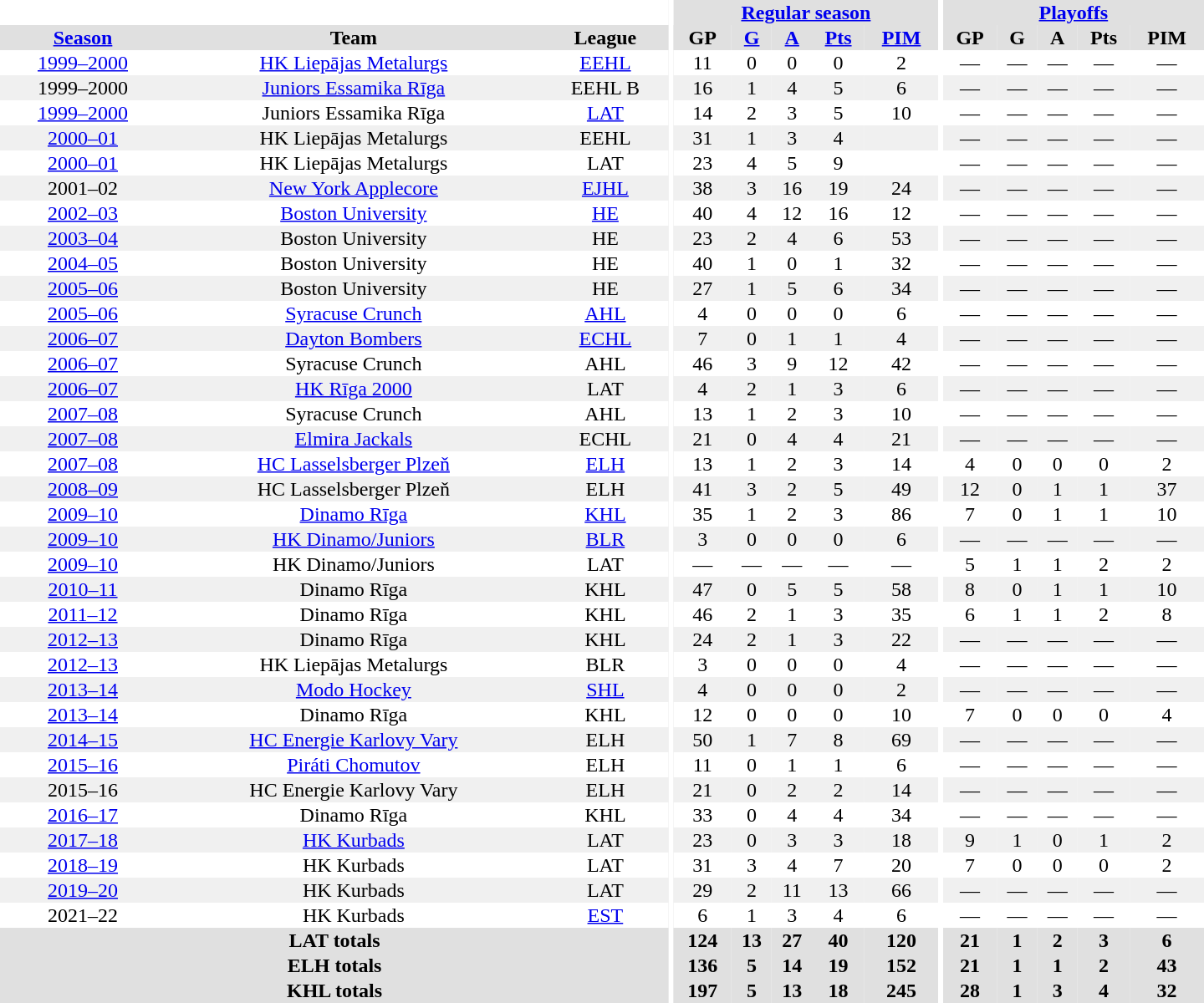<table border="0" cellpadding="1" cellspacing="0" style="text-align:center; width:60em">
<tr style="background:#e0e0e0;">
<th colspan="3" style="background:#fff;"></th>
<th rowspan="99" style="background:#fff;"></th>
<th colspan="5"><a href='#'>Regular season</a></th>
<th rowspan="99" style="background:#fff;"></th>
<th colspan="5"><a href='#'>Playoffs</a></th>
</tr>
<tr style="background:#e0e0e0;">
<th><a href='#'>Season</a></th>
<th>Team</th>
<th>League</th>
<th>GP</th>
<th><a href='#'>G</a></th>
<th><a href='#'>A</a></th>
<th><a href='#'>Pts</a></th>
<th><a href='#'>PIM</a></th>
<th>GP</th>
<th>G</th>
<th>A</th>
<th>Pts</th>
<th>PIM</th>
</tr>
<tr>
<td><a href='#'>1999–2000</a></td>
<td><a href='#'>HK Liepājas Metalurgs</a></td>
<td><a href='#'>EEHL</a></td>
<td>11</td>
<td>0</td>
<td>0</td>
<td>0</td>
<td>2</td>
<td>—</td>
<td>—</td>
<td>—</td>
<td>—</td>
<td>—</td>
</tr>
<tr bgcolor="#f0f0f0">
<td>1999–2000</td>
<td><a href='#'>Juniors Essamika Rīga</a></td>
<td>EEHL B</td>
<td>16</td>
<td>1</td>
<td>4</td>
<td>5</td>
<td>6</td>
<td>—</td>
<td>—</td>
<td>—</td>
<td>—</td>
<td>—</td>
</tr>
<tr>
<td><a href='#'>1999–2000</a></td>
<td>Juniors Essamika Rīga</td>
<td><a href='#'>LAT</a></td>
<td>14</td>
<td>2</td>
<td>3</td>
<td>5</td>
<td>10</td>
<td>—</td>
<td>—</td>
<td>—</td>
<td>—</td>
<td>—</td>
</tr>
<tr bgcolor="#f0f0f0">
<td><a href='#'>2000–01</a></td>
<td>HK Liepājas Metalurgs</td>
<td>EEHL</td>
<td>31</td>
<td>1</td>
<td>3</td>
<td>4</td>
<td></td>
<td>—</td>
<td>—</td>
<td>—</td>
<td>—</td>
<td>—</td>
</tr>
<tr>
<td><a href='#'>2000–01</a></td>
<td>HK Liepājas Metalurgs</td>
<td>LAT</td>
<td>23</td>
<td>4</td>
<td>5</td>
<td>9</td>
<td></td>
<td>—</td>
<td>—</td>
<td>—</td>
<td>—</td>
<td>—</td>
</tr>
<tr bgcolor="#f0f0f0">
<td>2001–02</td>
<td><a href='#'>New York Applecore</a></td>
<td><a href='#'>EJHL</a></td>
<td>38</td>
<td>3</td>
<td>16</td>
<td>19</td>
<td>24</td>
<td>—</td>
<td>—</td>
<td>—</td>
<td>—</td>
<td>—</td>
</tr>
<tr>
<td><a href='#'>2002–03</a></td>
<td><a href='#'>Boston University</a></td>
<td><a href='#'>HE</a></td>
<td>40</td>
<td>4</td>
<td>12</td>
<td>16</td>
<td>12</td>
<td>—</td>
<td>—</td>
<td>—</td>
<td>—</td>
<td>—</td>
</tr>
<tr bgcolor="#f0f0f0">
<td><a href='#'>2003–04</a></td>
<td>Boston University</td>
<td>HE</td>
<td>23</td>
<td>2</td>
<td>4</td>
<td>6</td>
<td>53</td>
<td>—</td>
<td>—</td>
<td>—</td>
<td>—</td>
<td>—</td>
</tr>
<tr>
<td><a href='#'>2004–05</a></td>
<td>Boston University</td>
<td>HE</td>
<td>40</td>
<td>1</td>
<td>0</td>
<td>1</td>
<td>32</td>
<td>—</td>
<td>—</td>
<td>—</td>
<td>—</td>
<td>—</td>
</tr>
<tr bgcolor="#f0f0f0">
<td><a href='#'>2005–06</a></td>
<td>Boston University</td>
<td>HE</td>
<td>27</td>
<td>1</td>
<td>5</td>
<td>6</td>
<td>34</td>
<td>—</td>
<td>—</td>
<td>—</td>
<td>—</td>
<td>—</td>
</tr>
<tr>
<td><a href='#'>2005–06</a></td>
<td><a href='#'>Syracuse Crunch</a></td>
<td><a href='#'>AHL</a></td>
<td>4</td>
<td>0</td>
<td>0</td>
<td>0</td>
<td>6</td>
<td>—</td>
<td>—</td>
<td>—</td>
<td>—</td>
<td>—</td>
</tr>
<tr bgcolor="#f0f0f0">
<td><a href='#'>2006–07</a></td>
<td><a href='#'>Dayton Bombers</a></td>
<td><a href='#'>ECHL</a></td>
<td>7</td>
<td>0</td>
<td>1</td>
<td>1</td>
<td>4</td>
<td>—</td>
<td>—</td>
<td>—</td>
<td>—</td>
<td>—</td>
</tr>
<tr>
<td><a href='#'>2006–07</a></td>
<td>Syracuse Crunch</td>
<td>AHL</td>
<td>46</td>
<td>3</td>
<td>9</td>
<td>12</td>
<td>42</td>
<td>—</td>
<td>—</td>
<td>—</td>
<td>—</td>
<td>—</td>
</tr>
<tr bgcolor="#f0f0f0">
<td><a href='#'>2006–07</a></td>
<td><a href='#'>HK Rīga 2000</a></td>
<td>LAT</td>
<td>4</td>
<td>2</td>
<td>1</td>
<td>3</td>
<td>6</td>
<td>—</td>
<td>—</td>
<td>—</td>
<td>—</td>
<td>—</td>
</tr>
<tr>
<td><a href='#'>2007–08</a></td>
<td>Syracuse Crunch</td>
<td>AHL</td>
<td>13</td>
<td>1</td>
<td>2</td>
<td>3</td>
<td>10</td>
<td>—</td>
<td>—</td>
<td>—</td>
<td>—</td>
<td>—</td>
</tr>
<tr bgcolor="#f0f0f0">
<td><a href='#'>2007–08</a></td>
<td><a href='#'>Elmira Jackals</a></td>
<td>ECHL</td>
<td>21</td>
<td>0</td>
<td>4</td>
<td>4</td>
<td>21</td>
<td>—</td>
<td>—</td>
<td>—</td>
<td>—</td>
<td>—</td>
</tr>
<tr>
<td><a href='#'>2007–08</a></td>
<td><a href='#'>HC Lasselsberger Plzeň</a></td>
<td><a href='#'>ELH</a></td>
<td>13</td>
<td>1</td>
<td>2</td>
<td>3</td>
<td>14</td>
<td>4</td>
<td>0</td>
<td>0</td>
<td>0</td>
<td>2</td>
</tr>
<tr bgcolor="#f0f0f0">
<td><a href='#'>2008–09</a></td>
<td>HC Lasselsberger Plzeň</td>
<td>ELH</td>
<td>41</td>
<td>3</td>
<td>2</td>
<td>5</td>
<td>49</td>
<td>12</td>
<td>0</td>
<td>1</td>
<td>1</td>
<td>37</td>
</tr>
<tr>
<td><a href='#'>2009–10</a></td>
<td><a href='#'>Dinamo Rīga</a></td>
<td><a href='#'>KHL</a></td>
<td>35</td>
<td>1</td>
<td>2</td>
<td>3</td>
<td>86</td>
<td>7</td>
<td>0</td>
<td>1</td>
<td>1</td>
<td>10</td>
</tr>
<tr bgcolor="#f0f0f0">
<td><a href='#'>2009–10</a></td>
<td><a href='#'>HK Dinamo/Juniors</a></td>
<td><a href='#'>BLR</a></td>
<td>3</td>
<td>0</td>
<td>0</td>
<td>0</td>
<td>6</td>
<td>—</td>
<td>—</td>
<td>—</td>
<td>—</td>
<td>—</td>
</tr>
<tr>
<td><a href='#'>2009–10</a></td>
<td>HK Dinamo/Juniors</td>
<td>LAT</td>
<td>—</td>
<td>—</td>
<td>—</td>
<td>—</td>
<td>—</td>
<td>5</td>
<td>1</td>
<td>1</td>
<td>2</td>
<td>2</td>
</tr>
<tr bgcolor="#f0f0f0">
<td><a href='#'>2010–11</a></td>
<td>Dinamo Rīga</td>
<td>KHL</td>
<td>47</td>
<td>0</td>
<td>5</td>
<td>5</td>
<td>58</td>
<td>8</td>
<td>0</td>
<td>1</td>
<td>1</td>
<td>10</td>
</tr>
<tr>
<td><a href='#'>2011–12</a></td>
<td>Dinamo Rīga</td>
<td>KHL</td>
<td>46</td>
<td>2</td>
<td>1</td>
<td>3</td>
<td>35</td>
<td>6</td>
<td>1</td>
<td>1</td>
<td>2</td>
<td>8</td>
</tr>
<tr bgcolor="#f0f0f0">
<td><a href='#'>2012–13</a></td>
<td>Dinamo Rīga</td>
<td>KHL</td>
<td>24</td>
<td>2</td>
<td>1</td>
<td>3</td>
<td>22</td>
<td>—</td>
<td>—</td>
<td>—</td>
<td>—</td>
<td>—</td>
</tr>
<tr>
<td><a href='#'>2012–13</a></td>
<td>HK Liepājas Metalurgs</td>
<td>BLR</td>
<td>3</td>
<td>0</td>
<td>0</td>
<td>0</td>
<td>4</td>
<td>—</td>
<td>—</td>
<td>—</td>
<td>—</td>
<td>—</td>
</tr>
<tr bgcolor="#f0f0f0">
<td><a href='#'>2013–14</a></td>
<td><a href='#'>Modo Hockey</a></td>
<td><a href='#'>SHL</a></td>
<td>4</td>
<td>0</td>
<td>0</td>
<td>0</td>
<td>2</td>
<td>—</td>
<td>—</td>
<td>—</td>
<td>—</td>
<td>—</td>
</tr>
<tr>
<td><a href='#'>2013–14</a></td>
<td>Dinamo Rīga</td>
<td>KHL</td>
<td>12</td>
<td>0</td>
<td>0</td>
<td>0</td>
<td>10</td>
<td>7</td>
<td>0</td>
<td>0</td>
<td>0</td>
<td>4</td>
</tr>
<tr bgcolor="#f0f0f0">
<td><a href='#'>2014–15</a></td>
<td><a href='#'>HC Energie Karlovy Vary</a></td>
<td>ELH</td>
<td>50</td>
<td>1</td>
<td>7</td>
<td>8</td>
<td>69</td>
<td>—</td>
<td>—</td>
<td>—</td>
<td>—</td>
<td>—</td>
</tr>
<tr>
<td><a href='#'>2015–16</a></td>
<td><a href='#'>Piráti Chomutov</a></td>
<td>ELH</td>
<td>11</td>
<td>0</td>
<td>1</td>
<td>1</td>
<td>6</td>
<td>—</td>
<td>—</td>
<td>—</td>
<td>—</td>
<td>—</td>
</tr>
<tr bgcolor="#f0f0f0">
<td>2015–16</td>
<td>HC Energie Karlovy Vary</td>
<td>ELH</td>
<td>21</td>
<td>0</td>
<td>2</td>
<td>2</td>
<td>14</td>
<td>—</td>
<td>—</td>
<td>—</td>
<td>—</td>
<td>—</td>
</tr>
<tr>
<td><a href='#'>2016–17</a></td>
<td>Dinamo Rīga</td>
<td>KHL</td>
<td>33</td>
<td>0</td>
<td>4</td>
<td>4</td>
<td>34</td>
<td>—</td>
<td>—</td>
<td>—</td>
<td>—</td>
<td>—</td>
</tr>
<tr bgcolor="#f0f0f0">
<td><a href='#'>2017–18</a></td>
<td><a href='#'>HK Kurbads</a></td>
<td>LAT</td>
<td>23</td>
<td>0</td>
<td>3</td>
<td>3</td>
<td>18</td>
<td>9</td>
<td>1</td>
<td>0</td>
<td>1</td>
<td>2</td>
</tr>
<tr>
<td><a href='#'>2018–19</a></td>
<td>HK Kurbads</td>
<td>LAT</td>
<td>31</td>
<td>3</td>
<td>4</td>
<td>7</td>
<td>20</td>
<td>7</td>
<td>0</td>
<td>0</td>
<td>0</td>
<td>2</td>
</tr>
<tr bgcolor="#f0f0f0">
<td><a href='#'>2019–20</a></td>
<td>HK Kurbads</td>
<td>LAT</td>
<td>29</td>
<td>2</td>
<td>11</td>
<td>13</td>
<td>66</td>
<td>—</td>
<td>—</td>
<td>—</td>
<td>—</td>
<td>—</td>
</tr>
<tr>
<td>2021–22</td>
<td>HK Kurbads</td>
<td><a href='#'>EST</a></td>
<td>6</td>
<td>1</td>
<td>3</td>
<td>4</td>
<td>6</td>
<td>—</td>
<td>—</td>
<td>—</td>
<td>—</td>
<td>—</td>
</tr>
<tr style="background:#e0e0e0;">
<th colspan="3">LAT totals</th>
<th>124</th>
<th>13</th>
<th>27</th>
<th>40</th>
<th>120</th>
<th>21</th>
<th>1</th>
<th>2</th>
<th>3</th>
<th>6</th>
</tr>
<tr style="background:#e0e0e0;">
<th colspan="3">ELH totals</th>
<th>136</th>
<th>5</th>
<th>14</th>
<th>19</th>
<th>152</th>
<th>21</th>
<th>1</th>
<th>1</th>
<th>2</th>
<th>43</th>
</tr>
<tr style="background:#e0e0e0;">
<th colspan="3">KHL totals</th>
<th>197</th>
<th>5</th>
<th>13</th>
<th>18</th>
<th>245</th>
<th>28</th>
<th>1</th>
<th>3</th>
<th>4</th>
<th>32</th>
</tr>
</table>
